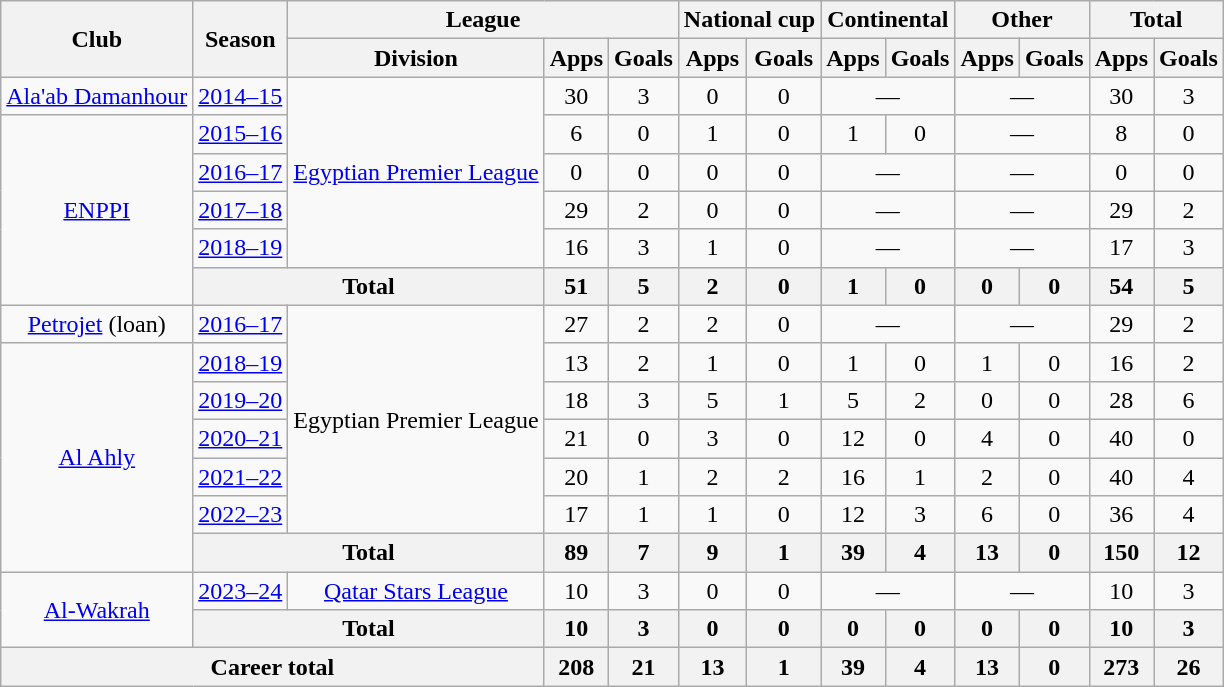<table class="wikitable" style="text-align:center">
<tr>
<th rowspan="2">Club</th>
<th rowspan="2">Season</th>
<th colspan="3">League</th>
<th colspan="2">National cup</th>
<th colspan="2">Continental</th>
<th colspan="2">Other</th>
<th colspan="2">Total</th>
</tr>
<tr>
<th>Division</th>
<th>Apps</th>
<th>Goals</th>
<th>Apps</th>
<th>Goals</th>
<th>Apps</th>
<th>Goals</th>
<th>Apps</th>
<th>Goals</th>
<th>Apps</th>
<th>Goals</th>
</tr>
<tr>
<td><a href='#'>Ala'ab Damanhour</a></td>
<td><a href='#'>2014–15</a></td>
<td rowspan="5"><a href='#'>Egyptian Premier League</a></td>
<td>30</td>
<td>3</td>
<td>0</td>
<td>0</td>
<td colspan="2">—</td>
<td colspan="2">—</td>
<td>30</td>
<td>3</td>
</tr>
<tr>
<td rowspan="5"><a href='#'>ENPPI</a></td>
<td><a href='#'>2015–16</a></td>
<td>6</td>
<td>0</td>
<td>1</td>
<td>0</td>
<td>1</td>
<td>0</td>
<td colspan="2">—</td>
<td>8</td>
<td>0</td>
</tr>
<tr>
<td><a href='#'>2016–17</a></td>
<td>0</td>
<td>0</td>
<td>0</td>
<td>0</td>
<td colspan="2">—</td>
<td colspan="2">—</td>
<td>0</td>
<td>0</td>
</tr>
<tr>
<td><a href='#'>2017–18</a></td>
<td>29</td>
<td>2</td>
<td>0</td>
<td>0</td>
<td colspan="2">—</td>
<td colspan="2">—</td>
<td>29</td>
<td>2</td>
</tr>
<tr>
<td><a href='#'>2018–19</a></td>
<td>16</td>
<td>3</td>
<td>1</td>
<td>0</td>
<td colspan="2">—</td>
<td colspan="2">—</td>
<td>17</td>
<td>3</td>
</tr>
<tr>
<th colspan="2">Total</th>
<th>51</th>
<th>5</th>
<th>2</th>
<th>0</th>
<th>1</th>
<th>0</th>
<th>0</th>
<th>0</th>
<th>54</th>
<th>5</th>
</tr>
<tr>
<td><a href='#'>Petrojet</a> (loan)</td>
<td><a href='#'>2016–17</a></td>
<td rowspan="6">Egyptian Premier League</td>
<td>27</td>
<td>2</td>
<td>2</td>
<td>0</td>
<td colspan="2">—</td>
<td colspan="2">—</td>
<td>29</td>
<td>2</td>
</tr>
<tr>
<td rowspan="6"><a href='#'>Al Ahly</a></td>
<td><a href='#'>2018–19</a></td>
<td>13</td>
<td>2</td>
<td>1</td>
<td>0</td>
<td>1</td>
<td>0</td>
<td>1</td>
<td>0</td>
<td>16</td>
<td>2</td>
</tr>
<tr>
<td><a href='#'>2019–20</a></td>
<td>18</td>
<td>3</td>
<td>5</td>
<td>1</td>
<td>5</td>
<td>2</td>
<td>0</td>
<td>0</td>
<td>28</td>
<td>6</td>
</tr>
<tr>
<td><a href='#'>2020–21</a></td>
<td>21</td>
<td>0</td>
<td>3</td>
<td>0</td>
<td>12</td>
<td>0</td>
<td>4</td>
<td>0</td>
<td>40</td>
<td>0</td>
</tr>
<tr>
<td><a href='#'>2021–22</a></td>
<td>20</td>
<td>1</td>
<td>2</td>
<td>2</td>
<td>16</td>
<td>1</td>
<td>2</td>
<td>0</td>
<td>40</td>
<td>4</td>
</tr>
<tr>
<td><a href='#'>2022–23</a></td>
<td>17</td>
<td>1</td>
<td>1</td>
<td>0</td>
<td>12</td>
<td>3</td>
<td>6</td>
<td>0</td>
<td>36</td>
<td>4</td>
</tr>
<tr>
<th colspan="2">Total</th>
<th>89</th>
<th>7</th>
<th>9</th>
<th>1</th>
<th>39</th>
<th>4</th>
<th>13</th>
<th>0</th>
<th>150</th>
<th>12</th>
</tr>
<tr>
<td rowspan="2"><a href='#'>Al-Wakrah</a></td>
<td><a href='#'>2023–24</a></td>
<td><a href='#'>Qatar Stars League</a></td>
<td>10</td>
<td>3</td>
<td>0</td>
<td>0</td>
<td colspan="2">—</td>
<td colspan="2">—</td>
<td>10</td>
<td>3</td>
</tr>
<tr>
<th colspan="2">Total</th>
<th>10</th>
<th>3</th>
<th>0</th>
<th>0</th>
<th>0</th>
<th>0</th>
<th>0</th>
<th>0</th>
<th>10</th>
<th>3</th>
</tr>
<tr>
<th colspan="3">Career total</th>
<th>208</th>
<th>21</th>
<th>13</th>
<th>1</th>
<th>39</th>
<th>4</th>
<th>13</th>
<th>0</th>
<th>273</th>
<th>26</th>
</tr>
</table>
